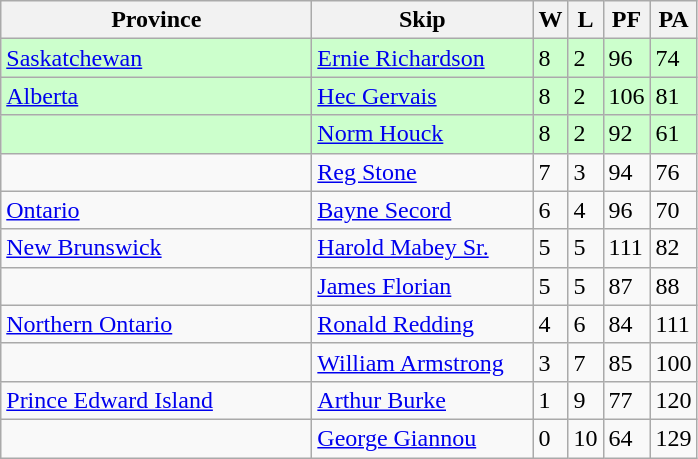<table class="wikitable">
<tr>
<th bgcolor="#efefef" width="200">Province</th>
<th bgcolor="#efefef" width="140">Skip</th>
<th bgcolor="#efefef" width="15">W</th>
<th bgcolor="#efefef" width="15">L</th>
<th bgcolor="#efefef" width="15">PF</th>
<th bgcolor="#efefef" width="15">PA</th>
</tr>
<tr bgcolor=#ccffcc>
<td><a href='#'>Saskatchewan</a></td>
<td><a href='#'>Ernie Richardson</a></td>
<td>8</td>
<td>2</td>
<td>96</td>
<td>74</td>
</tr>
<tr bgcolor=#ccffcc>
<td><a href='#'>Alberta</a></td>
<td><a href='#'>Hec Gervais</a></td>
<td>8</td>
<td>2</td>
<td>106</td>
<td>81</td>
</tr>
<tr bgcolor=#ccffcc>
<td></td>
<td><a href='#'>Norm Houck</a></td>
<td>8</td>
<td>2</td>
<td>92</td>
<td>61</td>
</tr>
<tr>
<td></td>
<td><a href='#'>Reg Stone</a></td>
<td>7</td>
<td>3</td>
<td>94</td>
<td>76</td>
</tr>
<tr>
<td><a href='#'>Ontario</a></td>
<td><a href='#'>Bayne Secord</a></td>
<td>6</td>
<td>4</td>
<td>96</td>
<td>70</td>
</tr>
<tr>
<td><a href='#'>New Brunswick</a></td>
<td><a href='#'>Harold Mabey Sr.</a></td>
<td>5</td>
<td>5</td>
<td>111</td>
<td>82</td>
</tr>
<tr>
<td></td>
<td><a href='#'>James Florian</a></td>
<td>5</td>
<td>5</td>
<td>87</td>
<td>88</td>
</tr>
<tr>
<td><a href='#'>Northern Ontario</a></td>
<td><a href='#'>Ronald Redding</a></td>
<td>4</td>
<td>6</td>
<td>84</td>
<td>111</td>
</tr>
<tr>
<td></td>
<td><a href='#'>William Armstrong</a></td>
<td>3</td>
<td>7</td>
<td>85</td>
<td>100</td>
</tr>
<tr>
<td><a href='#'>Prince Edward Island</a></td>
<td><a href='#'>Arthur Burke</a></td>
<td>1</td>
<td>9</td>
<td>77</td>
<td>120</td>
</tr>
<tr>
<td></td>
<td><a href='#'>George Giannou</a></td>
<td>0</td>
<td>10</td>
<td>64</td>
<td>129</td>
</tr>
</table>
